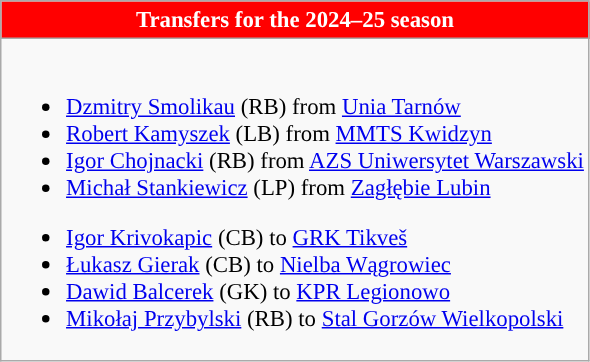<table class="wikitable collapsible collapsed" style="font-size:95%">
<tr>
<th style="color:#FFFFFF; background:#FF0000"> <strong>Transfers for the 2024–25 season</strong></th>
</tr>
<tr>
<td><br>
<ul><li> <a href='#'>Dzmitry Smolikau</a> (RB) from  <a href='#'>Unia Tarnów</a></li><li> <a href='#'>Robert Kamyszek</a> (LB) from  <a href='#'>MMTS Kwidzyn</a></li><li> <a href='#'>Igor Chojnacki</a> (RB) from  <a href='#'>AZS Uniwersytet Warszawski</a></li><li> <a href='#'>Michał Stankiewicz</a> (LP) from  <a href='#'>Zagłębie Lubin</a></li></ul><ul><li> <a href='#'>Igor Krivokapic</a> (CB) to  <a href='#'>GRK Tikveš</a></li><li> <a href='#'>Łukasz Gierak</a> (CB) to  <a href='#'>Nielba Wągrowiec</a></li><li> <a href='#'>Dawid Balcerek</a> (GK) to  <a href='#'>KPR Legionowo</a></li><li> <a href='#'>Mikołaj Przybylski</a> (RB) to  <a href='#'>Stal Gorzów Wielkopolski</a></li></ul></td>
</tr>
</table>
